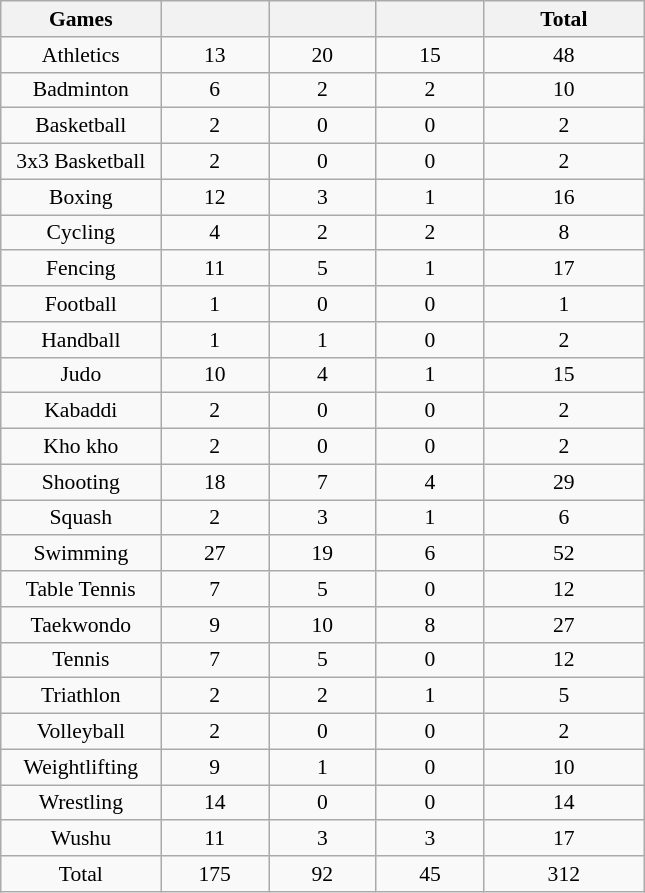<table class="wikitable sortable" style="text-align:center; font-size:90%">
<tr>
<th width="100">Games</th>
<th width="65"></th>
<th width="65"></th>
<th width="65"></th>
<th width="100">Total</th>
</tr>
<tr>
<td>Athletics</td>
<td>13</td>
<td>20</td>
<td>15</td>
<td>48</td>
</tr>
<tr>
<td>Badminton</td>
<td>6</td>
<td>2</td>
<td>2</td>
<td>10</td>
</tr>
<tr>
<td>Basketball</td>
<td>2</td>
<td>0</td>
<td>0</td>
<td>2</td>
</tr>
<tr>
<td>3x3 Basketball</td>
<td>2</td>
<td>0</td>
<td>0</td>
<td>2</td>
</tr>
<tr>
<td>Boxing</td>
<td>12</td>
<td>3</td>
<td>1</td>
<td>16</td>
</tr>
<tr>
<td>Cycling</td>
<td>4</td>
<td>2</td>
<td>2</td>
<td>8</td>
</tr>
<tr>
<td>Fencing</td>
<td>11</td>
<td>5</td>
<td>1</td>
<td>17</td>
</tr>
<tr>
<td>Football</td>
<td>1</td>
<td>0</td>
<td>0</td>
<td>1</td>
</tr>
<tr>
<td>Handball</td>
<td>1</td>
<td>1</td>
<td>0</td>
<td>2</td>
</tr>
<tr>
<td>Judo</td>
<td>10</td>
<td>4</td>
<td>1</td>
<td>15</td>
</tr>
<tr>
<td>Kabaddi</td>
<td>2</td>
<td>0</td>
<td>0</td>
<td>2</td>
</tr>
<tr>
<td>Kho kho</td>
<td>2</td>
<td>0</td>
<td>0</td>
<td>2</td>
</tr>
<tr>
<td>Shooting</td>
<td>18</td>
<td>7</td>
<td>4</td>
<td>29</td>
</tr>
<tr>
<td>Squash</td>
<td>2</td>
<td>3</td>
<td>1</td>
<td>6</td>
</tr>
<tr>
<td>Swimming</td>
<td>27</td>
<td>19</td>
<td>6</td>
<td>52</td>
</tr>
<tr>
<td>Table Tennis</td>
<td>7</td>
<td>5</td>
<td>0</td>
<td>12</td>
</tr>
<tr>
<td>Taekwondo</td>
<td>9</td>
<td>10</td>
<td>8</td>
<td>27</td>
</tr>
<tr>
<td>Tennis</td>
<td>7</td>
<td>5</td>
<td>0</td>
<td>12</td>
</tr>
<tr>
<td>Triathlon</td>
<td>2</td>
<td>2</td>
<td>1</td>
<td>5</td>
</tr>
<tr>
<td>Volleyball</td>
<td>2</td>
<td>0</td>
<td>0</td>
<td>2</td>
</tr>
<tr>
<td>Weightlifting</td>
<td>9</td>
<td>1</td>
<td>0</td>
<td>10</td>
</tr>
<tr>
<td>Wrestling</td>
<td>14</td>
<td>0</td>
<td>0</td>
<td>14</td>
</tr>
<tr>
<td>Wushu</td>
<td>11</td>
<td>3</td>
<td>3</td>
<td>17</td>
</tr>
<tr>
<td>Total</td>
<td>175</td>
<td>92</td>
<td>45</td>
<td>312</td>
</tr>
</table>
